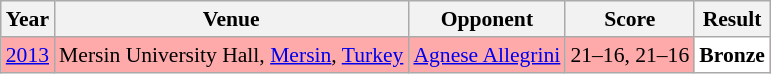<table class="sortable wikitable" style="font-size: 90%;">
<tr>
<th>Year</th>
<th>Venue</th>
<th>Opponent</th>
<th>Score</th>
<th>Result</th>
</tr>
<tr style="background:#FFAAAA">
<td align="center"><a href='#'>2013</a></td>
<td align="left">Mersin University Hall, <a href='#'>Mersin</a>, <a href='#'>Turkey</a></td>
<td align="left"> <a href='#'>Agnese Allegrini</a></td>
<td align="left">21–16, 21–16</td>
<td style="text-align:left; background:white"> <strong>Bronze</strong></td>
</tr>
</table>
